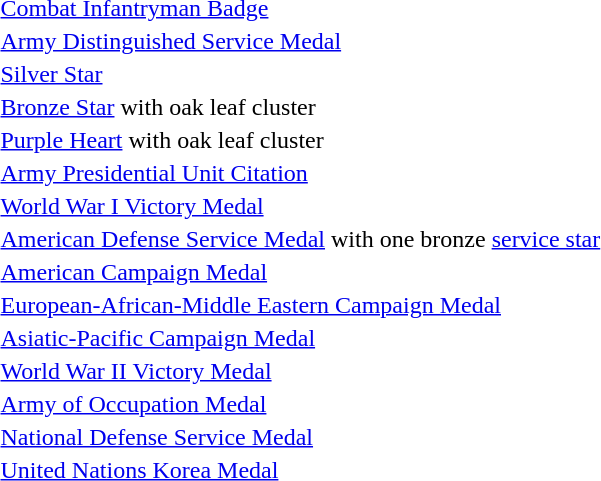<table>
<tr>
<td></td>
<td><a href='#'>Combat Infantryman Badge</a></td>
</tr>
<tr>
<td></td>
<td><a href='#'>Army Distinguished Service Medal</a></td>
</tr>
<tr>
<td></td>
<td><a href='#'>Silver Star</a></td>
</tr>
<tr>
<td></td>
<td><a href='#'>Bronze Star</a> with oak leaf cluster</td>
</tr>
<tr>
<td></td>
<td><a href='#'>Purple Heart</a> with oak leaf cluster</td>
</tr>
<tr>
<td></td>
<td><a href='#'>Army Presidential Unit Citation</a></td>
</tr>
<tr>
<td></td>
<td><a href='#'>World War I Victory Medal</a></td>
</tr>
<tr>
<td></td>
<td><a href='#'>American Defense Service Medal</a> with one bronze <a href='#'>service star</a></td>
</tr>
<tr>
<td></td>
<td><a href='#'>American Campaign Medal</a></td>
</tr>
<tr>
<td></td>
<td><a href='#'>European-African-Middle Eastern Campaign Medal</a></td>
</tr>
<tr>
<td></td>
<td><a href='#'>Asiatic-Pacific Campaign Medal</a></td>
</tr>
<tr>
<td></td>
<td><a href='#'>World War II Victory Medal</a></td>
</tr>
<tr>
<td></td>
<td><a href='#'>Army of Occupation Medal</a></td>
</tr>
<tr>
<td></td>
<td><a href='#'>National Defense Service Medal</a></td>
</tr>
<tr>
<td></td>
<td><a href='#'>United Nations Korea Medal</a></td>
</tr>
</table>
